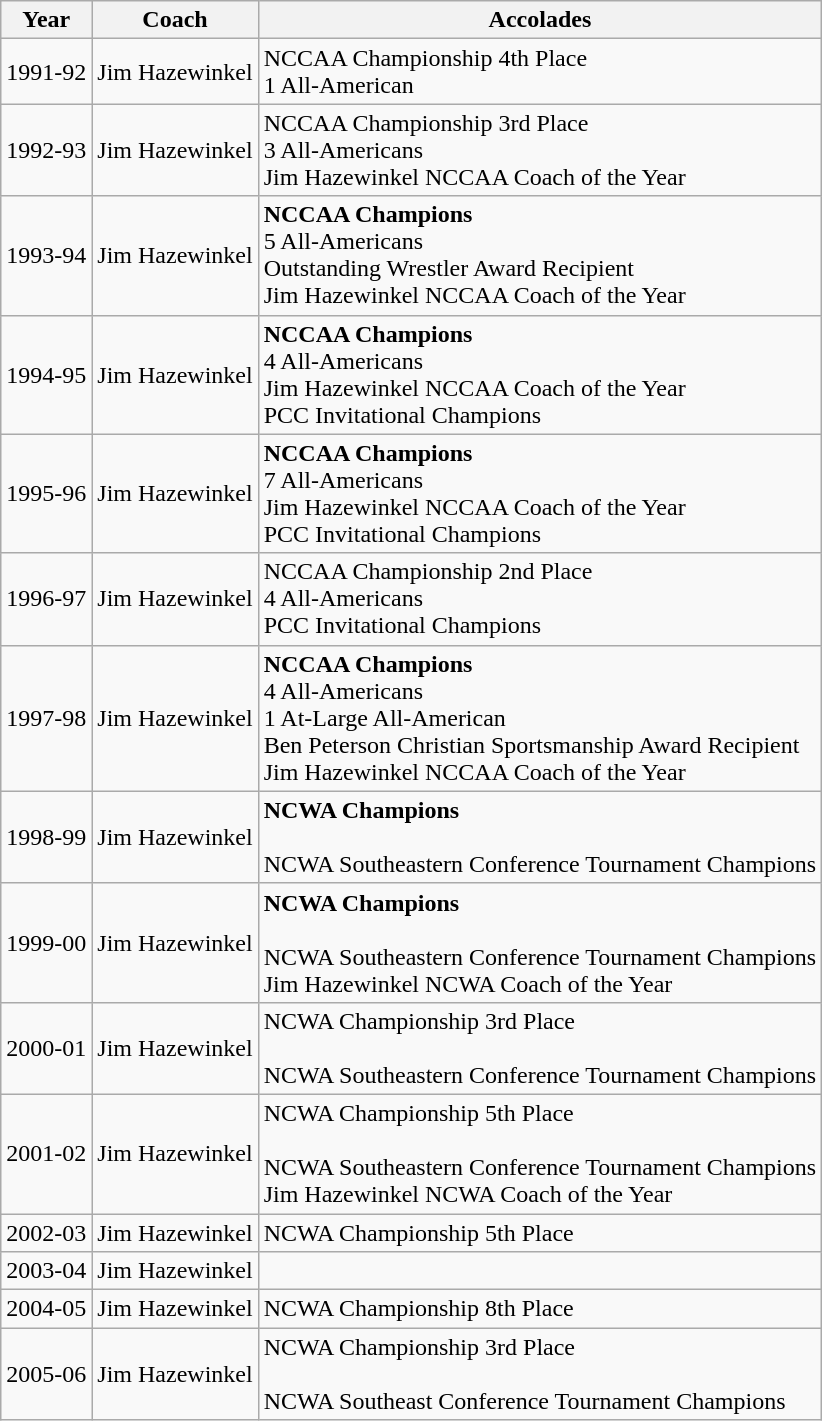<table class="wikitable">
<tr>
<th>Year</th>
<th>Coach</th>
<th>Accolades</th>
</tr>
<tr>
<td>1991-92</td>
<td>Jim Hazewinkel</td>
<td>NCCAA Championship 4th Place<br>1 All-American</td>
</tr>
<tr>
<td>1992-93</td>
<td>Jim Hazewinkel</td>
<td>NCCAA Championship 3rd Place<br>3 All-Americans <br>
Jim Hazewinkel NCCAA Coach of the Year</td>
</tr>
<tr>
<td>1993-94</td>
<td>Jim Hazewinkel</td>
<td><strong>NCCAA Champions</strong><br>5 All-Americans <br> 
Outstanding Wrestler Award Recipient <br> 
Jim Hazewinkel NCCAA Coach of the Year <br></td>
</tr>
<tr>
<td>1994-95</td>
<td>Jim Hazewinkel</td>
<td><strong>NCCAA Champions</strong><br>4 All-Americans <br> 
Jim Hazewinkel NCCAA Coach of the Year <br> 
PCC Invitational Champions</td>
</tr>
<tr>
<td>1995-96</td>
<td>Jim Hazewinkel</td>
<td><strong>NCCAA Champions</strong><br>7 All-Americans <br>
Jim Hazewinkel NCCAA Coach of the Year <br>
PCC Invitational Champions</td>
</tr>
<tr>
<td>1996-97</td>
<td>Jim Hazewinkel</td>
<td>NCCAA Championship 2nd Place<br>4 All-Americans <br>
PCC Invitational Champions</td>
</tr>
<tr>
<td>1997-98</td>
<td>Jim Hazewinkel</td>
<td><strong>NCCAA Champions</strong><br>4 All-Americans <br> 
1 At-Large All-American <br> 
Ben Peterson Christian Sportsmanship Award Recipient <br> 
Jim Hazewinkel NCCAA Coach of the Year</td>
</tr>
<tr>
<td>1998-99</td>
<td>Jim Hazewinkel</td>
<td><strong>NCWA Champions</strong> <br><br>NCWA Southeastern Conference Tournament Champions</td>
</tr>
<tr>
<td>1999-00</td>
<td>Jim Hazewinkel</td>
<td><strong>NCWA Champions</strong> <br><br>NCWA Southeastern Conference Tournament Champions <br>
Jim Hazewinkel NCWA Coach of the Year</td>
</tr>
<tr>
<td>2000-01</td>
<td>Jim Hazewinkel</td>
<td>NCWA Championship 3rd Place <br><br>NCWA Southeastern Conference Tournament Champions</td>
</tr>
<tr>
<td>2001-02</td>
<td>Jim Hazewinkel</td>
<td>NCWA Championship 5th Place <br><br>NCWA Southeastern Conference Tournament Champions <br>
Jim Hazewinkel NCWA Coach of the Year</td>
</tr>
<tr>
<td>2002-03</td>
<td>Jim Hazewinkel</td>
<td>NCWA Championship 5th Place</td>
</tr>
<tr>
<td>2003-04</td>
<td>Jim Hazewinkel</td>
<td></td>
</tr>
<tr>
<td>2004-05</td>
<td>Jim Hazewinkel</td>
<td>NCWA Championship 8th Place</td>
</tr>
<tr>
<td>2005-06</td>
<td>Jim Hazewinkel</td>
<td>NCWA Championship 3rd Place <br><br>NCWA Southeast Conference Tournament Champions</td>
</tr>
</table>
